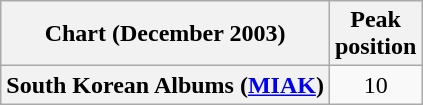<table class="wikitable plainrowheaders">
<tr>
<th>Chart (December 2003)</th>
<th>Peak<br>position</th>
</tr>
<tr>
<th scope="row">South Korean Albums (<a href='#'>MIAK</a>)</th>
<td style="text-align:center;">10</td>
</tr>
</table>
